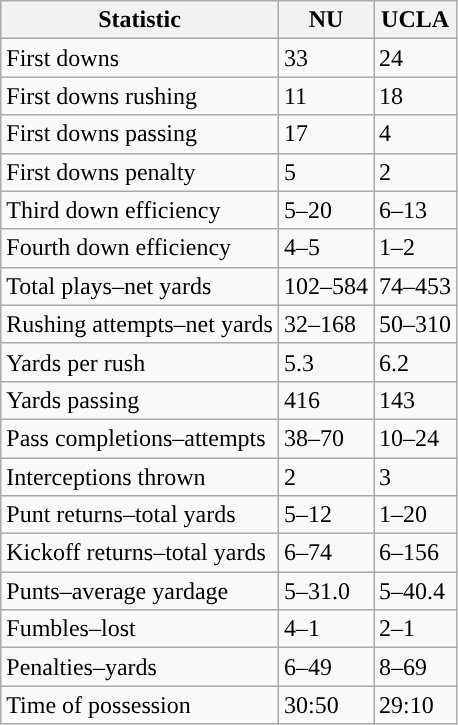<table class="wikitable">
<tr>
<th>Statistic</th>
<th>NU</th>
<th>UCLA</th>
</tr>
<tr>
<td>First downs</td>
<td>33</td>
<td>24</td>
</tr>
<tr>
<td>First downs rushing</td>
<td>11</td>
<td>18</td>
</tr>
<tr>
<td>First downs passing</td>
<td>17</td>
<td>4</td>
</tr>
<tr>
<td>First downs penalty</td>
<td>5</td>
<td>2</td>
</tr>
<tr>
<td>Third down efficiency</td>
<td>5–20</td>
<td>6–13</td>
</tr>
<tr>
<td>Fourth down efficiency</td>
<td>4–5</td>
<td>1–2</td>
</tr>
<tr>
<td>Total plays–net yards</td>
<td>102–584</td>
<td>74–453</td>
</tr>
<tr>
<td>Rushing attempts–net yards</td>
<td>32–168</td>
<td>50–310</td>
</tr>
<tr>
<td>Yards per rush</td>
<td>5.3</td>
<td>6.2</td>
</tr>
<tr>
<td>Yards passing</td>
<td>416</td>
<td>143</td>
</tr>
<tr>
<td>Pass completions–attempts</td>
<td>38–70</td>
<td>10–24</td>
</tr>
<tr>
<td>Interceptions thrown</td>
<td>2</td>
<td>3</td>
</tr>
<tr>
<td>Punt returns–total yards</td>
<td>5–12</td>
<td>1–20</td>
</tr>
<tr>
<td>Kickoff returns–total yards</td>
<td>6–74</td>
<td>6–156</td>
</tr>
<tr>
<td>Punts–average yardage</td>
<td>5–31.0</td>
<td>5–40.4</td>
</tr>
<tr>
<td>Fumbles–lost</td>
<td>4–1</td>
<td>2–1</td>
</tr>
<tr>
<td>Penalties–yards</td>
<td>6–49</td>
<td>8–69</td>
</tr>
<tr>
<td>Time of possession</td>
<td>30:50</td>
<td>29:10</td>
</tr>
</table>
